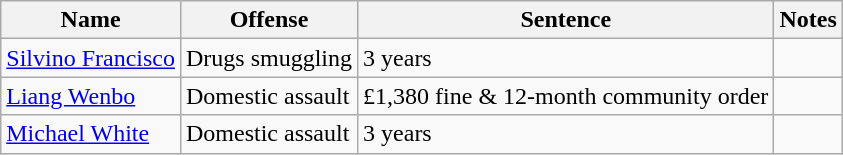<table class="wikitable">
<tr>
<th>Name</th>
<th>Offense</th>
<th>Sentence</th>
<th>Notes</th>
</tr>
<tr>
<td><a href='#'>Silvino Francisco</a></td>
<td>Drugs smuggling</td>
<td>3 years</td>
<td></td>
</tr>
<tr>
<td><a href='#'>Liang Wenbo</a></td>
<td>Domestic assault</td>
<td>£1,380 fine & 12-month community order</td>
<td></td>
</tr>
<tr>
<td><a href='#'>Michael White</a></td>
<td>Domestic assault</td>
<td>3 years</td>
<td></td>
</tr>
</table>
